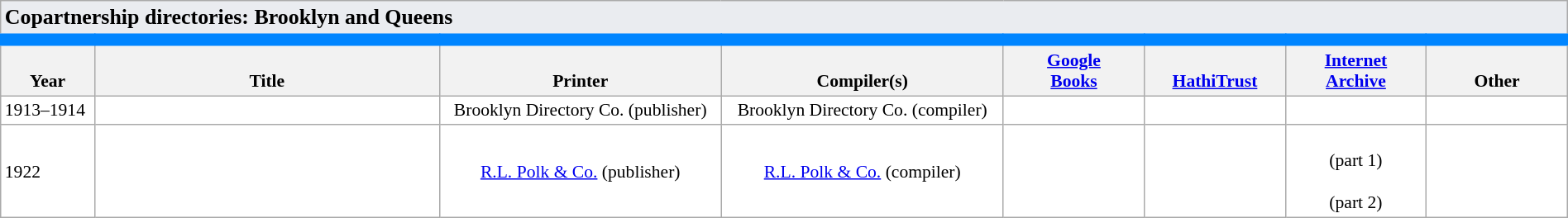<table class="wikitable collapsible sortable static-row-numbers" cellpadding="1" style="color: black; background-color: #FFFFFF; font-size: 90%; width:100%">
<tr class="static-row-header" style="text-align:center;vertical-align:bottom;">
<th style="text-align:left; background:#eaecf0; border-style: solid; border-width: 0px 0px 0px 0px;" colspan=8><big><strong>Copartnership directories: Brooklyn and Queens</strong></big></th>
</tr>
<tr class="static-row-header" style="text-align:center;vertical-align:bottom;border-style: solid; border-color: #0085ff; border-width: 10px 0px 0px 0px;">
<th>Year</th>
<th>Title</th>
<th>Printer</th>
<th>Compiler(s)</th>
<th><a href='#'>Google<br>Books</a></th>
<th><a href='#'>HathiTrust</a></th>
<th><a href='#'>Internet<br>Archive</a></th>
<th>Other</th>
</tr>
<tr>
<td width="6%">1913–1914</td>
<td width="22%"></td>
<td style="text-align:center" width="18%" data-sort-value="Brooklyn 1913">Brooklyn Directory Co. (publisher)</td>
<td style="text-align:center" width="18%" data-sort-value="Brooklyn 1913">Brooklyn Directory Co. (compiler)</td>
<td style="text-align:center" width="9%"></td>
<td style="text-align:center" width="9%"></td>
<td style="text-align:center" width="9%" data-sort-value="allen county 1913"></td>
<td style="text-align:center" width="9%"></td>
</tr>
<tr>
<td width="6%">1922</td>
<td width="22%"></td>
<td style="text-align:center" width="18%" data-sort-value="polk 1922"><a href='#'>R.L. Polk & Co.</a> (publisher)</td>
<td style="text-align:center" width="18%" data-sort-value="polk 1922"><a href='#'>R.L. Polk & Co.</a> (compiler)</td>
<td style="text-align:center" width="9%"></td>
<td style="text-align:center" width="9%"></td>
<td style="text-align:center" width="9%" data-sort-value="allen county 1922"><br>(part 1)<br><br>(part 2)</td>
<td style="text-align:center" width="9%"></td>
</tr>
</table>
